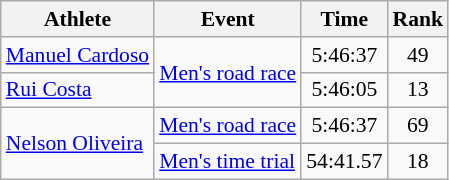<table class=wikitable style="font-size:90%;">
<tr>
<th>Athlete</th>
<th>Event</th>
<th>Time</th>
<th>Rank</th>
</tr>
<tr align=center>
<td align=left><a href='#'>Manuel Cardoso</a></td>
<td align=left rowspan=2><a href='#'>Men's road race</a></td>
<td>5:46:37</td>
<td>49</td>
</tr>
<tr align=center>
<td align=left><a href='#'>Rui Costa</a></td>
<td>5:46:05</td>
<td>13</td>
</tr>
<tr align=center>
<td align=left rowspan=2><a href='#'>Nelson Oliveira</a></td>
<td align=left><a href='#'>Men's road race</a></td>
<td>5:46:37</td>
<td>69</td>
</tr>
<tr align=center>
<td align=left><a href='#'>Men's time trial</a></td>
<td>54:41.57</td>
<td>18</td>
</tr>
</table>
